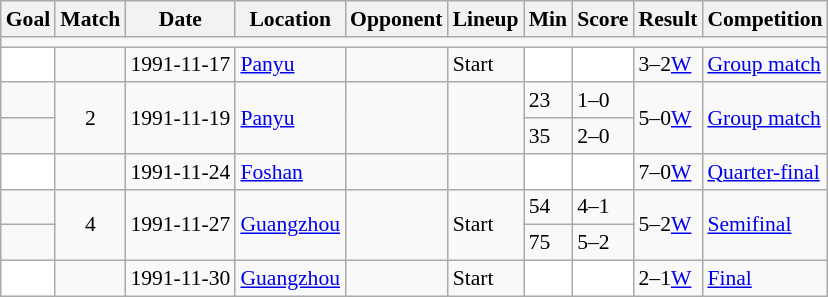<table class="wikitable collapsible" style="font-size:90%">
<tr>
<th>Goal</th>
<th>Match</th>
<th>Date</th>
<th>Location</th>
<th>Opponent</th>
<th>Lineup</th>
<th>Min</th>
<th>Score</th>
<th>Result</th>
<th>Competition</th>
</tr>
<tr>
<td colspan=10></td>
</tr>
<tr>
<td style="background:#ffffff;"></td>
<td></td>
<td>1991-11-17</td>
<td><a href='#'>Panyu</a></td>
<td></td>
<td>Start</td>
<td style="background:#ffffff;"></td>
<td style="background:#ffffff;"></td>
<td>3–2<a href='#'>W</a></td>
<td><a href='#'>Group match</a></td>
</tr>
<tr>
<td></td>
<td rowspan=2 style="text-align:center;">2</td>
<td rowspan=2>1991-11-19</td>
<td rowspan=2><a href='#'>Panyu</a></td>
<td rowspan=2></td>
<td rowspan=2></td>
<td>23</td>
<td>1–0</td>
<td rowspan=2>5–0<a href='#'>W</a></td>
<td rowspan=2 ><a href='#'>Group match</a></td>
</tr>
<tr>
<td></td>
<td>35</td>
<td>2–0</td>
</tr>
<tr>
<td style="background:#ffffff;"></td>
<td></td>
<td>1991-11-24</td>
<td><a href='#'>Foshan</a></td>
<td></td>
<td></td>
<td style="background:#ffffff;"></td>
<td style="background:#ffffff;"></td>
<td>7–0<a href='#'>W</a></td>
<td><a href='#'>Quarter-final</a></td>
</tr>
<tr>
<td></td>
<td rowspan=2 style="text-align:center;">4</td>
<td rowspan=2>1991-11-27</td>
<td rowspan=2><a href='#'>Guangzhou</a></td>
<td rowspan=2></td>
<td rowspan=2>Start</td>
<td>54</td>
<td>4–1</td>
<td rowspan=2>5–2<a href='#'>W</a></td>
<td rowspan=2 ><a href='#'>Semifinal</a></td>
</tr>
<tr>
<td></td>
<td>75</td>
<td>5–2</td>
</tr>
<tr>
<td style="background:#ffffff;"></td>
<td></td>
<td>1991-11-30</td>
<td><a href='#'>Guangzhou</a></td>
<td></td>
<td>Start</td>
<td style="background:#ffffff;"></td>
<td style="background:#ffffff;"></td>
<td>2–1<a href='#'>W</a></td>
<td><a href='#'>Final</a></td>
</tr>
</table>
